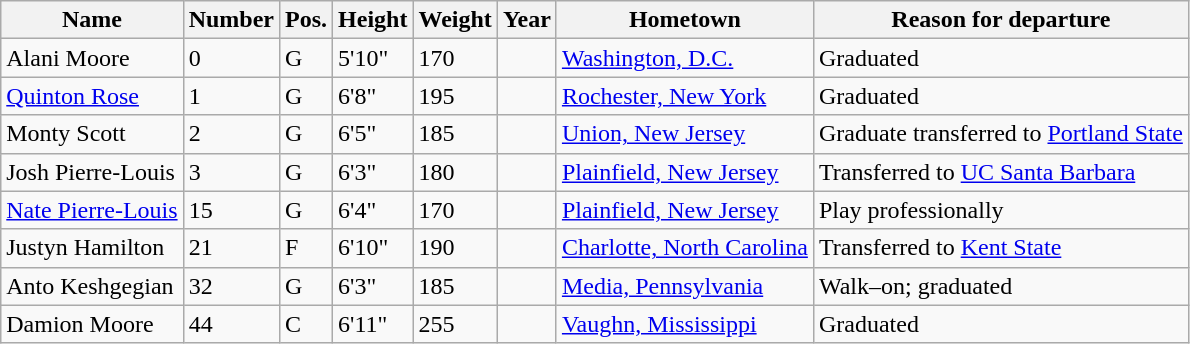<table class="wikitable sortable" border="1">
<tr>
<th>Name</th>
<th>Number</th>
<th>Pos.</th>
<th>Height</th>
<th>Weight</th>
<th>Year</th>
<th>Hometown</th>
<th class="unsortable">Reason for departure</th>
</tr>
<tr>
<td>Alani Moore</td>
<td>0</td>
<td>G</td>
<td>5'10"</td>
<td>170</td>
<td></td>
<td><a href='#'>Washington, D.C.</a></td>
<td>Graduated</td>
</tr>
<tr>
<td><a href='#'>Quinton Rose</a></td>
<td>1</td>
<td>G</td>
<td>6'8"</td>
<td>195</td>
<td></td>
<td><a href='#'>Rochester, New York</a></td>
<td>Graduated</td>
</tr>
<tr>
<td>Monty Scott</td>
<td>2</td>
<td>G</td>
<td>6'5"</td>
<td>185</td>
<td></td>
<td><a href='#'>Union, New Jersey</a></td>
<td>Graduate transferred to <a href='#'>Portland State</a></td>
</tr>
<tr>
<td>Josh Pierre-Louis</td>
<td>3</td>
<td>G</td>
<td>6'3"</td>
<td>180</td>
<td></td>
<td><a href='#'>Plainfield, New Jersey</a></td>
<td>Transferred to <a href='#'>UC Santa Barbara</a></td>
</tr>
<tr>
<td><a href='#'>Nate Pierre-Louis</a></td>
<td>15</td>
<td>G</td>
<td>6'4"</td>
<td>170</td>
<td></td>
<td><a href='#'>Plainfield, New Jersey</a></td>
<td>Play professionally</td>
</tr>
<tr>
<td>Justyn Hamilton</td>
<td>21</td>
<td>F</td>
<td>6'10"</td>
<td>190</td>
<td></td>
<td><a href='#'>Charlotte, North Carolina</a></td>
<td>Transferred to <a href='#'>Kent State</a></td>
</tr>
<tr>
<td>Anto Keshgegian</td>
<td>32</td>
<td>G</td>
<td>6'3"</td>
<td>185</td>
<td></td>
<td><a href='#'>Media, Pennsylvania</a></td>
<td>Walk–on; graduated</td>
</tr>
<tr>
<td>Damion Moore</td>
<td>44</td>
<td>C</td>
<td>6'11"</td>
<td>255</td>
<td></td>
<td><a href='#'>Vaughn, Mississippi</a></td>
<td>Graduated</td>
</tr>
</table>
